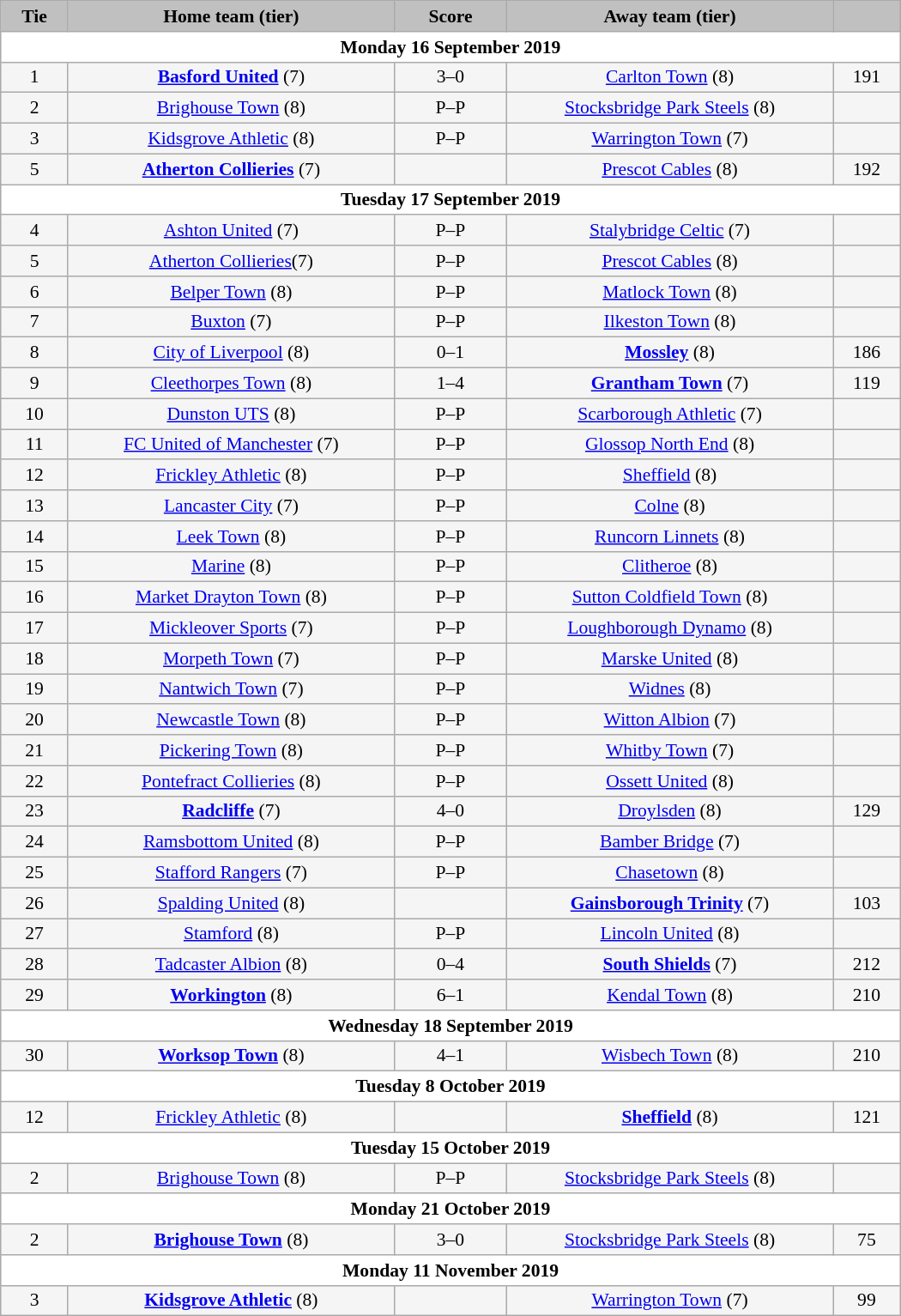<table class="wikitable" style="width: 700px; background:WhiteSmoke; text-align:center; font-size:90%">
<tr>
<td scope="col" style="width:  7.50%; background:silver;"><strong>Tie</strong></td>
<td scope="col" style="width: 36.25%; background:silver;"><strong>Home team (tier)</strong></td>
<td scope="col" style="width: 12.50%; background:silver;"><strong>Score</strong></td>
<td scope="col" style="width: 36.25%; background:silver;"><strong>Away team (tier)</strong></td>
<td scope="col" style="width:  7.50%; background:silver;"><strong></strong></td>
</tr>
<tr>
<td colspan="5" style= background:White><strong>Monday 16 September 2019</strong></td>
</tr>
<tr>
<td>1</td>
<td><strong><a href='#'>Basford United</a></strong> (7)</td>
<td>3–0</td>
<td><a href='#'>Carlton Town</a> (8)</td>
<td>191</td>
</tr>
<tr>
<td>2</td>
<td><a href='#'>Brighouse Town</a> (8)</td>
<td>P–P</td>
<td><a href='#'>Stocksbridge Park Steels</a> (8)</td>
<td></td>
</tr>
<tr>
<td>3</td>
<td><a href='#'>Kidsgrove Athletic</a> (8)</td>
<td>P–P</td>
<td><a href='#'>Warrington Town</a> (7)</td>
<td></td>
</tr>
<tr>
<td>5</td>
<td><strong><a href='#'>Atherton Collieries</a></strong> (7)</td>
<td></td>
<td><a href='#'>Prescot Cables</a> (8)</td>
<td>192</td>
</tr>
<tr>
<td colspan="5" style= background:White><strong>Tuesday 17 September 2019</strong></td>
</tr>
<tr>
<td>4</td>
<td><a href='#'>Ashton United</a> (7)</td>
<td>P–P</td>
<td><a href='#'>Stalybridge Celtic</a> (7)</td>
<td></td>
</tr>
<tr>
<td>5</td>
<td><a href='#'>Atherton Collieries</a>(7)</td>
<td>P–P</td>
<td><a href='#'>Prescot Cables</a> (8)</td>
<td></td>
</tr>
<tr>
<td>6</td>
<td><a href='#'>Belper Town</a> (8)</td>
<td>P–P</td>
<td><a href='#'>Matlock Town</a> (8)</td>
<td></td>
</tr>
<tr>
<td>7</td>
<td><a href='#'>Buxton</a> (7)</td>
<td>P–P</td>
<td><a href='#'>Ilkeston Town</a> (8)</td>
<td></td>
</tr>
<tr>
<td>8</td>
<td><a href='#'>City of Liverpool</a> (8)</td>
<td>0–1</td>
<td><strong><a href='#'>Mossley</a></strong> (8)</td>
<td>186</td>
</tr>
<tr>
<td>9</td>
<td><a href='#'>Cleethorpes Town</a> (8)</td>
<td>1–4</td>
<td><strong><a href='#'>Grantham Town</a></strong> (7)</td>
<td>119</td>
</tr>
<tr>
<td>10</td>
<td><a href='#'>Dunston UTS</a> (8)</td>
<td>P–P</td>
<td><a href='#'>Scarborough Athletic</a> (7)</td>
<td></td>
</tr>
<tr>
<td>11</td>
<td><a href='#'>FC United of Manchester</a> (7)</td>
<td>P–P</td>
<td><a href='#'>Glossop North End</a> (8)</td>
<td></td>
</tr>
<tr>
<td>12</td>
<td><a href='#'>Frickley Athletic</a> (8)</td>
<td>P–P</td>
<td><a href='#'>Sheffield</a> (8)</td>
<td></td>
</tr>
<tr>
<td>13</td>
<td><a href='#'>Lancaster City</a> (7)</td>
<td>P–P</td>
<td><a href='#'>Colne</a> (8)</td>
<td></td>
</tr>
<tr>
<td>14</td>
<td><a href='#'>Leek Town</a> (8)</td>
<td>P–P</td>
<td><a href='#'>Runcorn Linnets</a> (8)</td>
<td></td>
</tr>
<tr>
<td>15</td>
<td><a href='#'>Marine</a> (8)</td>
<td>P–P</td>
<td><a href='#'>Clitheroe</a> (8)</td>
<td></td>
</tr>
<tr>
<td>16</td>
<td><a href='#'>Market Drayton Town</a> (8)</td>
<td>P–P</td>
<td><a href='#'>Sutton Coldfield Town</a> (8)</td>
<td></td>
</tr>
<tr>
<td>17</td>
<td><a href='#'>Mickleover Sports</a> (7)</td>
<td>P–P</td>
<td><a href='#'>Loughborough Dynamo</a> (8)</td>
<td></td>
</tr>
<tr>
<td>18</td>
<td><a href='#'>Morpeth Town</a> (7)</td>
<td>P–P</td>
<td><a href='#'>Marske United</a> (8)</td>
<td></td>
</tr>
<tr>
<td>19</td>
<td><a href='#'>Nantwich Town</a> (7)</td>
<td>P–P</td>
<td><a href='#'>Widnes</a> (8)</td>
<td></td>
</tr>
<tr>
<td>20</td>
<td><a href='#'>Newcastle Town</a> (8)</td>
<td>P–P</td>
<td><a href='#'>Witton Albion</a> (7)</td>
<td></td>
</tr>
<tr>
<td>21</td>
<td><a href='#'>Pickering Town</a> (8)</td>
<td>P–P</td>
<td><a href='#'>Whitby Town</a> (7)</td>
<td></td>
</tr>
<tr>
<td>22</td>
<td><a href='#'>Pontefract Collieries</a> (8)</td>
<td>P–P</td>
<td><a href='#'>Ossett United</a> (8)</td>
<td></td>
</tr>
<tr>
<td>23</td>
<td><strong><a href='#'>Radcliffe</a></strong> (7)</td>
<td>4–0</td>
<td><a href='#'>Droylsden</a> (8)</td>
<td>129</td>
</tr>
<tr>
<td>24</td>
<td><a href='#'>Ramsbottom United</a> (8)</td>
<td>P–P</td>
<td><a href='#'>Bamber Bridge</a> (7)</td>
<td></td>
</tr>
<tr>
<td>25</td>
<td><a href='#'>Stafford Rangers</a> (7)</td>
<td>P–P</td>
<td><a href='#'>Chasetown</a> (8)</td>
<td></td>
</tr>
<tr>
<td>26</td>
<td><a href='#'>Spalding United</a> (8)</td>
<td></td>
<td><strong><a href='#'>Gainsborough Trinity</a></strong> (7)</td>
<td>103</td>
</tr>
<tr>
<td>27</td>
<td><a href='#'>Stamford</a> (8)</td>
<td>P–P</td>
<td><a href='#'>Lincoln United</a> (8)</td>
<td></td>
</tr>
<tr>
<td>28</td>
<td><a href='#'>Tadcaster Albion</a> (8)</td>
<td>0–4</td>
<td><strong><a href='#'>South Shields</a></strong> (7)</td>
<td>212</td>
</tr>
<tr>
<td>29</td>
<td><strong><a href='#'>Workington</a></strong> (8)</td>
<td>6–1</td>
<td><a href='#'>Kendal Town</a> (8)</td>
<td>210</td>
</tr>
<tr>
<td colspan="5" style= background:White><strong>Wednesday 18 September 2019</strong></td>
</tr>
<tr>
<td>30</td>
<td><strong><a href='#'>Worksop Town</a></strong> (8)</td>
<td>4–1</td>
<td><a href='#'>Wisbech Town</a> (8)</td>
<td>210</td>
</tr>
<tr>
<td colspan="5" style= background:White><strong>Tuesday 8 October 2019</strong></td>
</tr>
<tr>
<td>12</td>
<td><a href='#'>Frickley Athletic</a> (8)</td>
<td></td>
<td><strong><a href='#'>Sheffield</a></strong> (8)</td>
<td>121</td>
</tr>
<tr>
<td colspan="5" style= background:White><strong>Tuesday 15 October 2019</strong></td>
</tr>
<tr>
<td>2</td>
<td><a href='#'>Brighouse Town</a> (8)</td>
<td>P–P</td>
<td><a href='#'>Stocksbridge Park Steels</a> (8)</td>
<td></td>
</tr>
<tr>
<td colspan="5" style= background:White><strong>Monday 21 October 2019</strong></td>
</tr>
<tr>
<td>2</td>
<td><strong><a href='#'>Brighouse Town</a></strong> (8)</td>
<td>3–0</td>
<td><a href='#'>Stocksbridge Park Steels</a> (8)</td>
<td>75</td>
</tr>
<tr>
<td colspan="5" style= background:White><strong>Monday 11 November 2019</strong></td>
</tr>
<tr>
<td>3</td>
<td><strong><a href='#'>Kidsgrove Athletic</a></strong> (8)</td>
<td></td>
<td><a href='#'>Warrington Town</a> (7)</td>
<td>99</td>
</tr>
</table>
